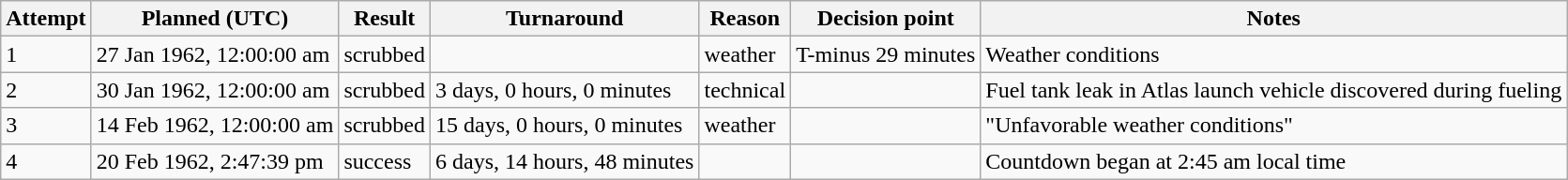<table class="wikitable">
<tr>
<th>Attempt</th>
<th>Planned (UTC)</th>
<th>Result</th>
<th>Turnaround</th>
<th>Reason</th>
<th>Decision point</th>
<th>Notes</th>
</tr>
<tr>
<td>1</td>
<td>27 Jan 1962, 12:00:00 am</td>
<td>scrubbed</td>
<td></td>
<td>weather</td>
<td>T-minus 29 minutes</td>
<td>Weather conditions</td>
</tr>
<tr>
<td>2</td>
<td>30 Jan 1962, 12:00:00 am</td>
<td>scrubbed</td>
<td>3 days, 0 hours, 0 minutes</td>
<td>technical</td>
<td></td>
<td>Fuel tank leak in Atlas launch vehicle discovered during fueling</td>
</tr>
<tr>
<td>3</td>
<td>14 Feb 1962, 12:00:00 am</td>
<td>scrubbed</td>
<td>15 days, 0 hours, 0 minutes</td>
<td>weather</td>
<td></td>
<td>"Unfavorable weather conditions"</td>
</tr>
<tr>
<td>4</td>
<td>20 Feb 1962, 2:47:39 pm</td>
<td>success</td>
<td>6 days, 14 hours, 48 minutes</td>
<td></td>
<td></td>
<td>Countdown began at 2:45 am local time</td>
</tr>
</table>
